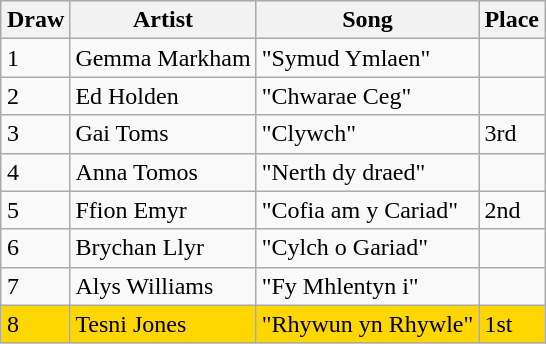<table class="sortable wikitable" style="margin: 1em auto 1em auto">
<tr>
<th>Draw</th>
<th>Artist</th>
<th>Song</th>
<th>Place</th>
</tr>
<tr>
<td>1</td>
<td>Gemma Markham</td>
<td>"Symud Ymlaen"</td>
<td></td>
</tr>
<tr>
<td>2</td>
<td>Ed Holden</td>
<td>"Chwarae Ceg"</td>
<td></td>
</tr>
<tr>
<td>3</td>
<td>Gai Toms</td>
<td>"Clywch"</td>
<td>3rd</td>
</tr>
<tr>
<td>4</td>
<td>Anna Tomos</td>
<td>"Nerth dy draed"</td>
<td></td>
</tr>
<tr>
<td>5</td>
<td>Ffion Emyr</td>
<td>"Cofia am y Cariad"</td>
<td>2nd</td>
</tr>
<tr>
<td>6</td>
<td>Brychan Llyr</td>
<td>"Cylch o Gariad"</td>
<td></td>
</tr>
<tr>
<td>7</td>
<td>Alys Williams</td>
<td>"Fy Mhlentyn i"</td>
<td></td>
</tr>
<tr bgcolor="#FFD700">
<td>8</td>
<td>Tesni Jones</td>
<td>"Rhywun yn Rhywle"</td>
<td>1st</td>
</tr>
</table>
